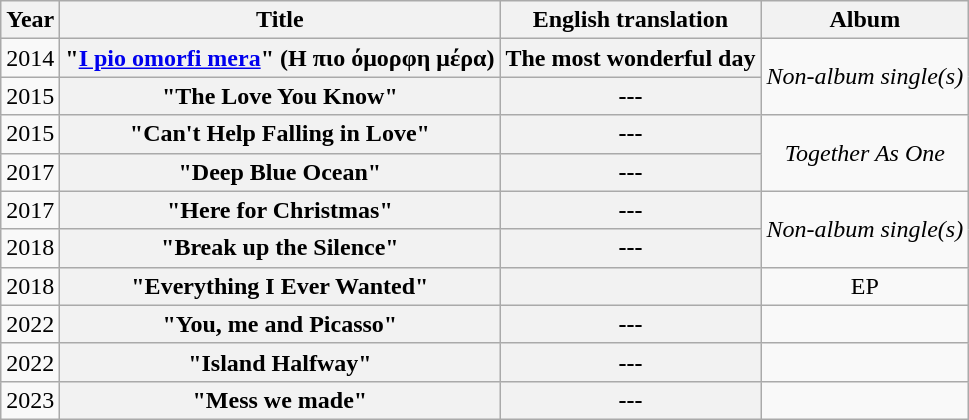<table class="wikitable plainrowheaders" style="text-align:center;">
<tr>
<th scope="col" rowspan="1">Year</th>
<th scope="col" rowspan="1">Title</th>
<th scope="col" rowspan="1">English translation</th>
<th scope="col" rowspan="1">Album</th>
</tr>
<tr>
<td>2014</td>
<th scope="row">"<a href='#'>I pio omorfi mera</a>" (Η πιο όμορφη μέρα)</th>
<th scope="row">The most wonderful day</th>
<td rowspan="2"><em>Non-album single(s)</em></td>
</tr>
<tr>
<td>2015</td>
<th scope="row">"The Love You Know"</th>
<th scope="row">---</th>
</tr>
<tr>
<td>2015</td>
<th scope="row">"Can't Help Falling in Love"</th>
<th scope="row">---</th>
<td rowspan="2"><em>Together As One</em></td>
</tr>
<tr>
<td>2017</td>
<th scope="row">"Deep Blue Ocean"</th>
<th scope="row">---</th>
</tr>
<tr>
<td>2017</td>
<th scope="row">"Here for Christmas"</th>
<th scope="row">---</th>
<td rowspan="2"><em>Non-album single(s)</em></td>
</tr>
<tr>
<td>2018</td>
<th scope="row">"Break up the Silence"</th>
<th scope="row">---</th>
</tr>
<tr>
<td>2018</td>
<th scope="row">"Everything I Ever Wanted"</th>
<th scope="row"></th>
<td>EP</td>
</tr>
<tr>
<td>2022</td>
<th scope="row">"You, me and Picasso"</th>
<th scope="row">---</th>
<td></td>
</tr>
<tr>
<td>2022</td>
<th scope="row">"Island Halfway"</th>
<th scope="row">---</th>
<td></td>
</tr>
<tr>
<td>2023</td>
<th scope="row">"Mess we made"</th>
<th scope="row">---</th>
<td></td>
</tr>
</table>
